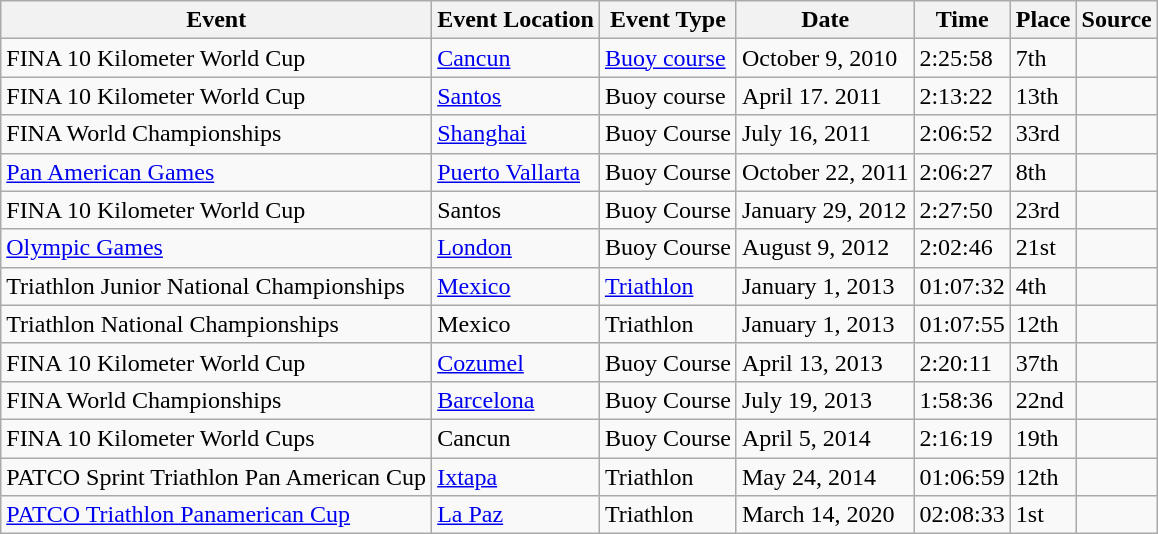<table class="wikitable">
<tr>
<th>Event</th>
<th>Event Location</th>
<th>Event Type</th>
<th>Date</th>
<th>Time</th>
<th>Place</th>
<th>Source</th>
</tr>
<tr>
<td>FINA 10 Kilometer World Cup</td>
<td><a href='#'>Cancun</a></td>
<td><a href='#'>Buoy course</a></td>
<td>October 9, 2010</td>
<td>2:25:58</td>
<td>7th</td>
<td></td>
</tr>
<tr>
<td>FINA 10 Kilometer World Cup</td>
<td><a href='#'>Santos</a></td>
<td>Buoy course</td>
<td>April 17. 2011</td>
<td>2:13:22</td>
<td>13th</td>
<td></td>
</tr>
<tr>
<td>FINA World Championships</td>
<td><a href='#'>Shanghai</a></td>
<td>Buoy Course</td>
<td>July 16, 2011</td>
<td>2:06:52</td>
<td>33rd</td>
<td></td>
</tr>
<tr>
<td><a href='#'>Pan American Games</a></td>
<td><a href='#'>Puerto Vallarta</a></td>
<td>Buoy Course</td>
<td>October 22, 2011</td>
<td>2:06:27</td>
<td>8th</td>
<td></td>
</tr>
<tr>
<td>FINA 10 Kilometer World Cup</td>
<td>Santos</td>
<td>Buoy Course</td>
<td>January 29, 2012</td>
<td>2:27:50</td>
<td>23rd</td>
<td></td>
</tr>
<tr>
<td><a href='#'>Olympic Games</a></td>
<td><a href='#'>London</a></td>
<td>Buoy Course</td>
<td>August 9, 2012</td>
<td>2:02:46</td>
<td>21st</td>
<td></td>
</tr>
<tr>
<td>Triathlon Junior National Championships</td>
<td><a href='#'>Mexico</a></td>
<td><a href='#'>Triathlon</a></td>
<td>January 1, 2013</td>
<td>01:07:32</td>
<td>4th</td>
<td></td>
</tr>
<tr>
<td>Triathlon National Championships</td>
<td>Mexico</td>
<td>Triathlon</td>
<td>January 1, 2013</td>
<td>01:07:55</td>
<td>12th</td>
<td></td>
</tr>
<tr>
<td>FINA 10 Kilometer World Cup</td>
<td><a href='#'>Cozumel</a></td>
<td>Buoy Course</td>
<td>April 13, 2013</td>
<td>2:20:11</td>
<td>37th</td>
<td></td>
</tr>
<tr>
<td>FINA World Championships</td>
<td><a href='#'>Barcelona</a></td>
<td>Buoy Course</td>
<td>July 19, 2013</td>
<td>1:58:36</td>
<td>22nd</td>
<td></td>
</tr>
<tr>
<td>FINA 10 Kilometer World Cups</td>
<td>Cancun</td>
<td>Buoy Course</td>
<td>April 5, 2014</td>
<td>2:16:19</td>
<td>19th</td>
<td></td>
</tr>
<tr>
<td>PATCO Sprint Triathlon Pan American Cup</td>
<td><a href='#'>Ixtapa</a></td>
<td>Triathlon</td>
<td>May 24, 2014</td>
<td>01:06:59</td>
<td>12th</td>
<td></td>
</tr>
<tr>
<td><a href='#'>PATCO Triathlon Panamerican Cup</a></td>
<td><a href='#'>La Paz</a></td>
<td>Triathlon</td>
<td>March 14, 2020</td>
<td>02:08:33</td>
<td>1st</td>
<td></td>
</tr>
</table>
